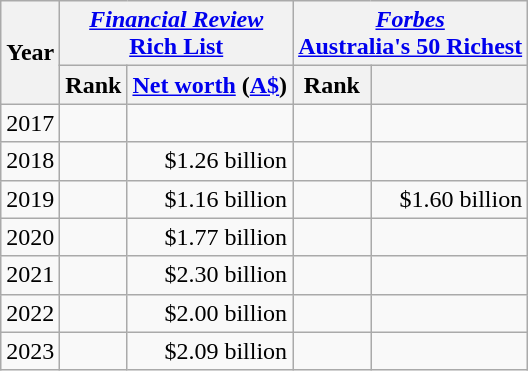<table class="wikitable">
<tr>
<th rowspan=2>Year</th>
<th colspan=2><em><a href='#'>Financial Review</a></em><br><a href='#'>Rich List</a></th>
<th colspan=2><em><a href='#'>Forbes</a></em><br><a href='#'>Australia's 50 Richest</a></th>
</tr>
<tr>
<th>Rank</th>
<th><a href='#'>Net worth</a> (<a href='#'>A$</a>)</th>
<th>Rank</th>
<th></th>
</tr>
<tr>
<td>2017</td>
<td align="center"></td>
<td align="right"></td>
<td align="center"></td>
<td align="right"></td>
</tr>
<tr>
<td>2018</td>
<td align="center"></td>
<td align="right">$1.26 billion </td>
<td align="center"></td>
<td align="right"></td>
</tr>
<tr>
<td>2019</td>
<td align="center"></td>
<td align="right">$1.16 billion </td>
<td align="center"></td>
<td align="right">$1.60 billion</td>
</tr>
<tr>
<td>2020</td>
<td align="center"></td>
<td align="right">$1.77 billion </td>
<td align="center"></td>
<td align="right"></td>
</tr>
<tr>
<td>2021</td>
<td align="center"></td>
<td align="right">$2.30 billion </td>
<td align="center"></td>
<td align="right"></td>
</tr>
<tr>
<td>2022</td>
<td align="center"></td>
<td align="right">$2.00 billion </td>
<td align="center"></td>
<td align="right"></td>
</tr>
<tr>
<td>2023</td>
<td align="center"></td>
<td align="right">$2.09 billion </td>
<td align="center"></td>
<td align="right"></td>
</tr>
</table>
